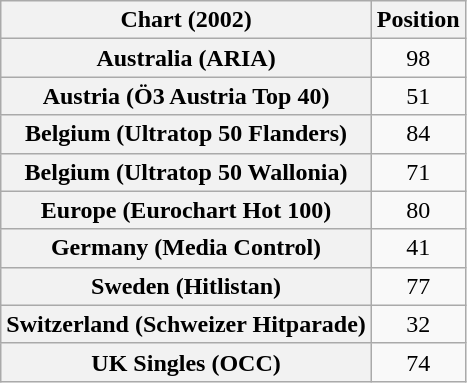<table class="wikitable sortable plainrowheaders" style="text-align:center">
<tr>
<th scope="col">Chart (2002)</th>
<th scope="col">Position</th>
</tr>
<tr>
<th scope="row">Australia (ARIA)</th>
<td>98</td>
</tr>
<tr>
<th scope="row">Austria (Ö3 Austria Top 40)</th>
<td>51</td>
</tr>
<tr>
<th scope="row">Belgium (Ultratop 50 Flanders)</th>
<td>84</td>
</tr>
<tr>
<th scope="row">Belgium (Ultratop 50 Wallonia)</th>
<td>71</td>
</tr>
<tr>
<th scope="row">Europe (Eurochart Hot 100)</th>
<td>80</td>
</tr>
<tr>
<th scope="row">Germany (Media Control)</th>
<td>41</td>
</tr>
<tr>
<th scope="row">Sweden (Hitlistan)</th>
<td>77</td>
</tr>
<tr>
<th scope="row">Switzerland (Schweizer Hitparade)</th>
<td>32</td>
</tr>
<tr>
<th scope="row">UK Singles (OCC)</th>
<td>74</td>
</tr>
</table>
